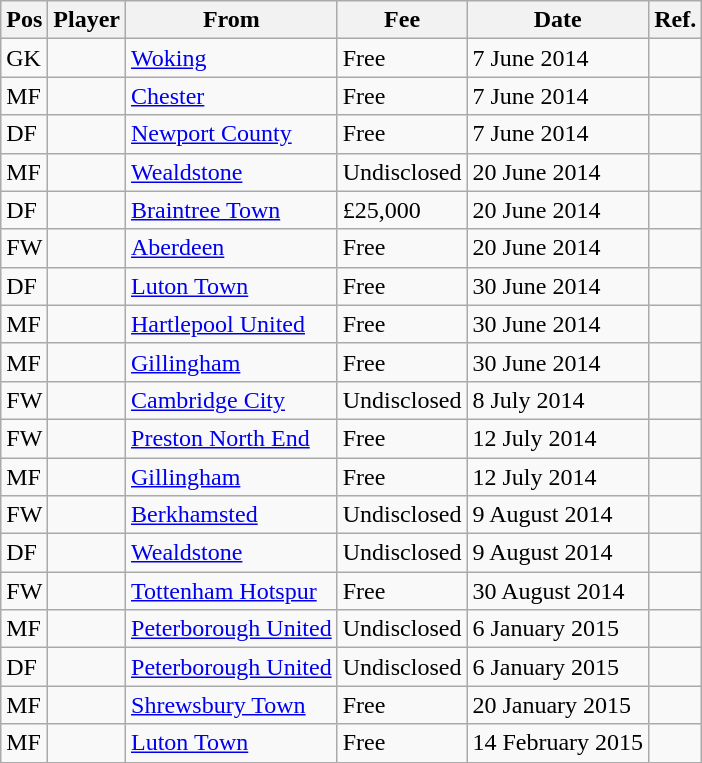<table class="wikitable">
<tr>
<th>Pos</th>
<th>Player</th>
<th>From</th>
<th>Fee</th>
<th>Date</th>
<th>Ref.</th>
</tr>
<tr>
<td>GK</td>
<td></td>
<td><a href='#'>Woking</a></td>
<td>Free</td>
<td>7 June 2014</td>
<td></td>
</tr>
<tr>
<td>MF</td>
<td></td>
<td><a href='#'>Chester</a></td>
<td>Free</td>
<td>7 June 2014</td>
<td></td>
</tr>
<tr>
<td>DF</td>
<td></td>
<td><a href='#'>Newport County</a></td>
<td>Free</td>
<td>7 June 2014</td>
<td></td>
</tr>
<tr>
<td>MF</td>
<td></td>
<td><a href='#'>Wealdstone</a></td>
<td>Undisclosed</td>
<td>20 June 2014</td>
<td></td>
</tr>
<tr>
<td>DF</td>
<td></td>
<td><a href='#'>Braintree Town</a></td>
<td>£25,000</td>
<td>20 June 2014</td>
<td></td>
</tr>
<tr>
<td>FW</td>
<td></td>
<td><a href='#'>Aberdeen</a></td>
<td>Free</td>
<td>20 June 2014</td>
<td></td>
</tr>
<tr>
<td>DF</td>
<td></td>
<td><a href='#'>Luton Town</a></td>
<td>Free</td>
<td>30 June 2014</td>
<td></td>
</tr>
<tr>
<td>MF</td>
<td></td>
<td><a href='#'>Hartlepool United</a></td>
<td>Free</td>
<td>30 June 2014</td>
<td></td>
</tr>
<tr>
<td>MF</td>
<td></td>
<td><a href='#'>Gillingham</a></td>
<td>Free</td>
<td>30 June 2014</td>
<td></td>
</tr>
<tr>
<td>FW</td>
<td></td>
<td><a href='#'>Cambridge City</a></td>
<td>Undisclosed</td>
<td>8 July 2014</td>
<td></td>
</tr>
<tr>
<td>FW</td>
<td></td>
<td><a href='#'>Preston North End</a></td>
<td>Free</td>
<td>12 July 2014</td>
<td></td>
</tr>
<tr>
<td>MF</td>
<td></td>
<td><a href='#'>Gillingham</a></td>
<td>Free</td>
<td>12 July 2014</td>
<td></td>
</tr>
<tr>
<td>FW</td>
<td></td>
<td><a href='#'>Berkhamsted</a></td>
<td>Undisclosed</td>
<td>9 August 2014</td>
<td></td>
</tr>
<tr>
<td>DF</td>
<td></td>
<td><a href='#'>Wealdstone</a></td>
<td>Undisclosed</td>
<td>9 August 2014</td>
<td></td>
</tr>
<tr>
<td>FW</td>
<td></td>
<td><a href='#'>Tottenham Hotspur</a></td>
<td>Free</td>
<td>30 August 2014</td>
<td></td>
</tr>
<tr>
<td>MF</td>
<td></td>
<td><a href='#'>Peterborough United</a></td>
<td>Undisclosed</td>
<td>6 January 2015</td>
<td></td>
</tr>
<tr>
<td>DF</td>
<td></td>
<td><a href='#'>Peterborough United</a></td>
<td>Undisclosed</td>
<td>6 January 2015</td>
<td></td>
</tr>
<tr>
<td>MF</td>
<td></td>
<td><a href='#'>Shrewsbury Town</a></td>
<td>Free</td>
<td>20 January 2015</td>
<td></td>
</tr>
<tr>
<td>MF</td>
<td></td>
<td><a href='#'>Luton Town</a></td>
<td>Free</td>
<td>14 February 2015</td>
<td></td>
</tr>
</table>
